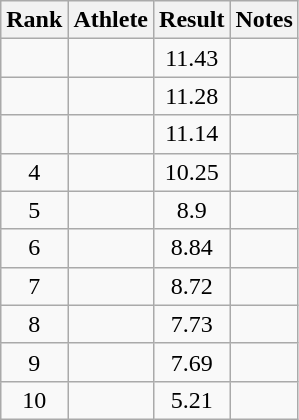<table class='wikitable'>
<tr>
<th>Rank</th>
<th>Athlete</th>
<th>Result</th>
<th>Notes</th>
</tr>
<tr align=center>
<td></td>
<td align=left></td>
<td>11.43</td>
<td></td>
</tr>
<tr align=center>
<td></td>
<td align=left></td>
<td>11.28</td>
<td></td>
</tr>
<tr align=center>
<td></td>
<td align=left></td>
<td>11.14</td>
<td></td>
</tr>
<tr align=center>
<td>4</td>
<td align=left></td>
<td>10.25</td>
<td></td>
</tr>
<tr align=center>
<td>5</td>
<td align=left></td>
<td>8.9</td>
<td></td>
</tr>
<tr align=center>
<td>6</td>
<td align=left></td>
<td>8.84</td>
<td></td>
</tr>
<tr align=center>
<td>7</td>
<td align=left></td>
<td>8.72</td>
<td></td>
</tr>
<tr align=center>
<td>8</td>
<td align=left></td>
<td>7.73</td>
<td></td>
</tr>
<tr align=center>
<td>9</td>
<td align=left></td>
<td>7.69</td>
<td></td>
</tr>
<tr align=center>
<td>10</td>
<td align=left></td>
<td>5.21</td>
<td></td>
</tr>
</table>
